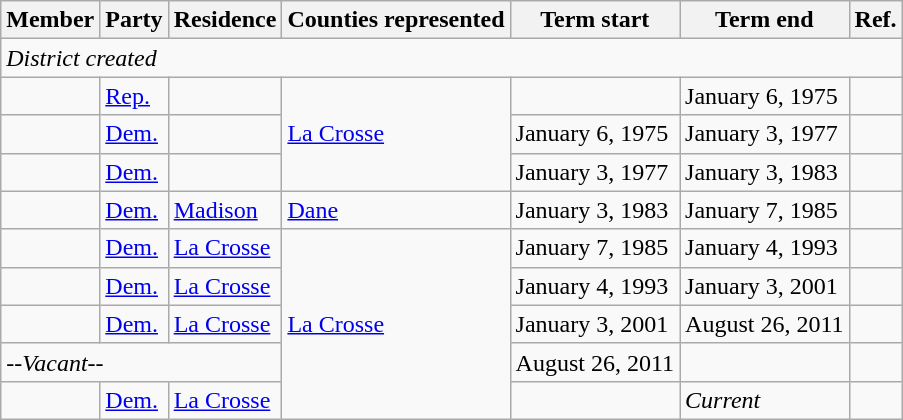<table class="wikitable">
<tr>
<th>Member</th>
<th>Party</th>
<th>Residence</th>
<th>Counties represented</th>
<th>Term start</th>
<th>Term end</th>
<th>Ref.</th>
</tr>
<tr>
<td colspan="7"><em>District created</em></td>
</tr>
<tr>
<td></td>
<td><a href='#'>Rep.</a></td>
<td></td>
<td rowspan="3"><a href='#'>La Crosse</a></td>
<td></td>
<td>January 6, 1975</td>
<td></td>
</tr>
<tr>
<td></td>
<td><a href='#'>Dem.</a></td>
<td></td>
<td>January 6, 1975</td>
<td>January 3, 1977</td>
<td></td>
</tr>
<tr>
<td></td>
<td><a href='#'>Dem.</a></td>
<td></td>
<td>January 3, 1977</td>
<td>January 3, 1983</td>
<td></td>
</tr>
<tr>
<td></td>
<td><a href='#'>Dem.</a></td>
<td><a href='#'>Madison</a></td>
<td><a href='#'>Dane</a></td>
<td>January 3, 1983</td>
<td>January 7, 1985</td>
<td></td>
</tr>
<tr>
<td></td>
<td><a href='#'>Dem.</a></td>
<td><a href='#'>La Crosse</a></td>
<td rowspan="5"><a href='#'>La Crosse</a></td>
<td>January 7, 1985</td>
<td>January 4, 1993</td>
<td></td>
</tr>
<tr>
<td></td>
<td><a href='#'>Dem.</a></td>
<td><a href='#'>La Crosse</a></td>
<td>January 4, 1993</td>
<td>January 3, 2001</td>
<td></td>
</tr>
<tr>
<td></td>
<td><a href='#'>Dem.</a></td>
<td><a href='#'>La Crosse</a></td>
<td>January 3, 2001</td>
<td>August 26, 2011</td>
<td></td>
</tr>
<tr>
<td colspan="3"><em>--Vacant--</em></td>
<td>August 26, 2011</td>
<td></td>
<td></td>
</tr>
<tr>
<td></td>
<td><a href='#'>Dem.</a></td>
<td><a href='#'>La Crosse</a></td>
<td></td>
<td><em>Current</em></td>
<td></td>
</tr>
</table>
